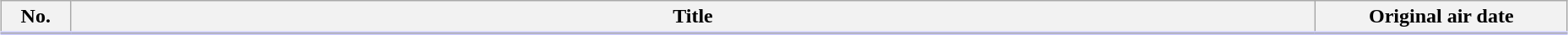<table class="plainrowheaders wikitable" style="width:98%; margin:auto; background:#FFF;">
<tr style="border-bottom: 3px solid #CCF;">
<th style="width:3em;">No.</th>
<th>Title</th>
<th style="width:12em;">Original air date</th>
</tr>
<tr>
</tr>
</table>
